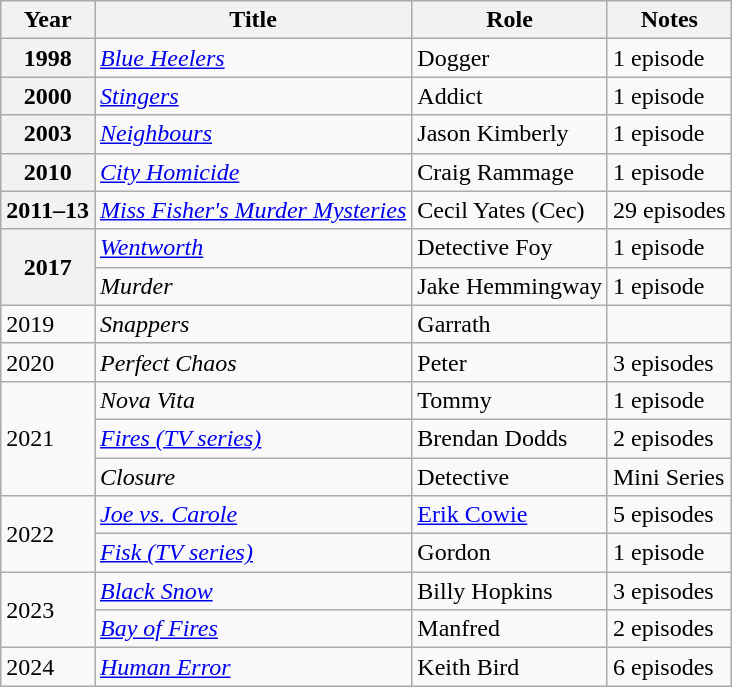<table class="wikitable sortable plainrowheaders">
<tr>
<th scope="col">Year</th>
<th scope="col">Title</th>
<th scope="col">Role</th>
<th scope="col" class="unsortable">Notes</th>
</tr>
<tr>
<th scope="row">1998</th>
<td><em><a href='#'>Blue Heelers</a></em></td>
<td>Dogger</td>
<td>1 episode</td>
</tr>
<tr>
<th scope="row">2000</th>
<td><a href='#'><em>Stingers</em></a></td>
<td>Addict</td>
<td>1 episode</td>
</tr>
<tr>
<th scope="row">2003</th>
<td><em><a href='#'>Neighbours</a></em></td>
<td>Jason Kimberly</td>
<td>1 episode</td>
</tr>
<tr>
<th scope="row">2010</th>
<td><em><a href='#'>City Homicide</a></em></td>
<td>Craig Rammage</td>
<td>1 episode</td>
</tr>
<tr>
<th scope="row">2011–13</th>
<td><em><a href='#'>Miss Fisher's Murder Mysteries</a></em></td>
<td>Cecil Yates (Cec)</td>
<td>29 episodes</td>
</tr>
<tr>
<th rowspan="2" scope="row">2017</th>
<td><a href='#'><em>Wentworth</em></a></td>
<td>Detective Foy</td>
<td>1 episode</td>
</tr>
<tr>
<td><em>Murder</em></td>
<td>Jake Hemmingway</td>
<td>1 episode</td>
</tr>
<tr>
<td scope="row">2019</td>
<td><em>Snappers</em></td>
<td>Garrath</td>
<td></td>
</tr>
<tr>
<td>2020</td>
<td><em>Perfect Chaos</em></td>
<td>Peter</td>
<td>3 episodes</td>
</tr>
<tr>
<td rowspan="3">2021</td>
<td><em>Nova Vita</em></td>
<td>Tommy</td>
<td>1 episode</td>
</tr>
<tr>
<td><em><a href='#'>Fires (TV series)</a></em></td>
<td>Brendan Dodds</td>
<td>2 episodes</td>
</tr>
<tr>
<td><em>Closure</em></td>
<td>Detective</td>
<td>Mini Series</td>
</tr>
<tr>
<td rowspan="2" scope="row">2022</td>
<td><em><a href='#'>Joe vs. Carole</a></em></td>
<td><a href='#'>Erik Cowie</a></td>
<td>5 episodes</td>
</tr>
<tr>
<td><em><a href='#'>Fisk (TV series)</a></em></td>
<td>Gordon</td>
<td>1 episode</td>
</tr>
<tr>
<td rowspan="2">2023</td>
<td><em><a href='#'>Black Snow</a></em></td>
<td>Billy Hopkins</td>
<td>3 episodes</td>
</tr>
<tr>
<td><em><a href='#'>Bay of Fires</a></em></td>
<td>Manfred</td>
<td>2 episodes</td>
</tr>
<tr>
<td>2024</td>
<td><em><a href='#'>Human Error</a></em></td>
<td>Keith Bird</td>
<td>6 episodes</td>
</tr>
</table>
